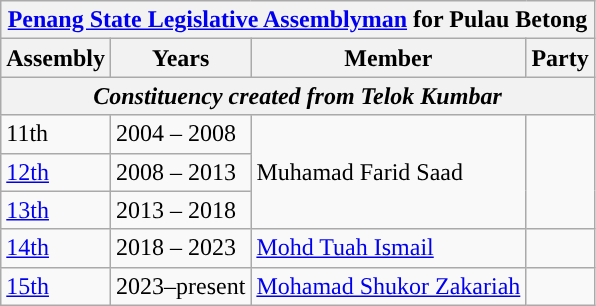<table class="wikitable">
<tr>
<th colspan="4"><a href='#'>Penang State Legislative Assemblyman</a> for Pulau Betong</th>
</tr>
<tr>
<th>Assembly</th>
<th>Years</th>
<th>Member</th>
<th>Party</th>
</tr>
<tr>
<th colspan="4" align="center"><em>Constituency created from Telok Kumbar</em></th>
</tr>
<tr>
<td>11th</td>
<td>2004 – 2008</td>
<td rowspan="3">Muhamad Farid Saad</td>
<td rowspan="3"></td>
</tr>
<tr>
<td><a href='#'>12th</a></td>
<td>2008 – 2013</td>
</tr>
<tr>
<td><a href='#'>13th</a></td>
<td>2013 – 2018</td>
</tr>
<tr>
<td><a href='#'>14th</a></td>
<td>2018 – 2023</td>
<td><a href='#'>Mohd Tuah Ismail</a></td>
<td></td>
</tr>
<tr>
<td><a href='#'>15th</a></td>
<td>2023–present</td>
<td><a href='#'>Mohamad Shukor Zakariah</a></td>
<td></td>
</tr>
</table>
